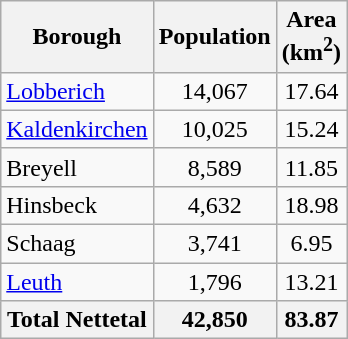<table class="wikitable sortable" style="text-align: center;">
<tr>
<th>Borough</th>
<th>Population</th>
<th>Area<br>(km<sup>2</sup>)</th>
</tr>
<tr>
<td style="text-align: left"><a href='#'>Lobberich</a></td>
<td>14,067</td>
<td>17.64</td>
</tr>
<tr>
<td style="text-align: left"><a href='#'>Kaldenkirchen</a></td>
<td>10,025</td>
<td>15.24</td>
</tr>
<tr>
<td style="text-align: left">Breyell</td>
<td>8,589</td>
<td>11.85</td>
</tr>
<tr>
<td style="text-align: left">Hinsbeck</td>
<td>4,632</td>
<td>18.98</td>
</tr>
<tr>
<td style="text-align: left">Schaag</td>
<td>3,741</td>
<td>6.95</td>
</tr>
<tr>
<td style="text-align: left"><a href='#'>Leuth</a></td>
<td>1,796</td>
<td>13.21</td>
</tr>
<tr>
<th>Total Nettetal</th>
<th>42,850</th>
<th>83.87</th>
</tr>
</table>
